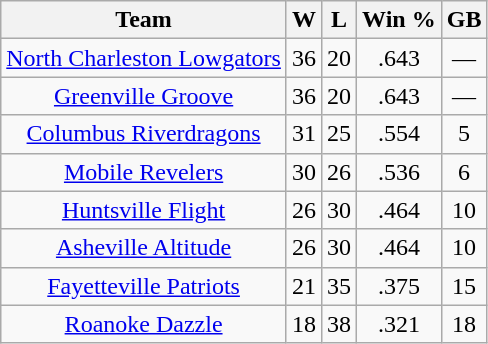<table class="wikitable" style="text-align:center">
<tr>
<th>Team</th>
<th>W</th>
<th>L</th>
<th>Win %</th>
<th>GB</th>
</tr>
<tr>
<td><a href='#'>North Charleston Lowgators</a></td>
<td>36</td>
<td>20</td>
<td>.643</td>
<td>—</td>
</tr>
<tr>
<td><a href='#'>Greenville Groove</a></td>
<td>36</td>
<td>20</td>
<td>.643</td>
<td>—</td>
</tr>
<tr>
<td><a href='#'>Columbus Riverdragons</a></td>
<td>31</td>
<td>25</td>
<td>.554</td>
<td>5</td>
</tr>
<tr>
<td><a href='#'>Mobile Revelers</a></td>
<td>30</td>
<td>26</td>
<td>.536</td>
<td>6</td>
</tr>
<tr>
<td><a href='#'>Huntsville Flight</a></td>
<td>26</td>
<td>30</td>
<td>.464</td>
<td>10</td>
</tr>
<tr>
<td><a href='#'>Asheville Altitude</a></td>
<td>26</td>
<td>30</td>
<td>.464</td>
<td>10</td>
</tr>
<tr>
<td><a href='#'>Fayetteville Patriots</a></td>
<td>21</td>
<td>35</td>
<td>.375</td>
<td>15</td>
</tr>
<tr>
<td><a href='#'>Roanoke Dazzle</a></td>
<td>18</td>
<td>38</td>
<td>.321</td>
<td>18</td>
</tr>
</table>
